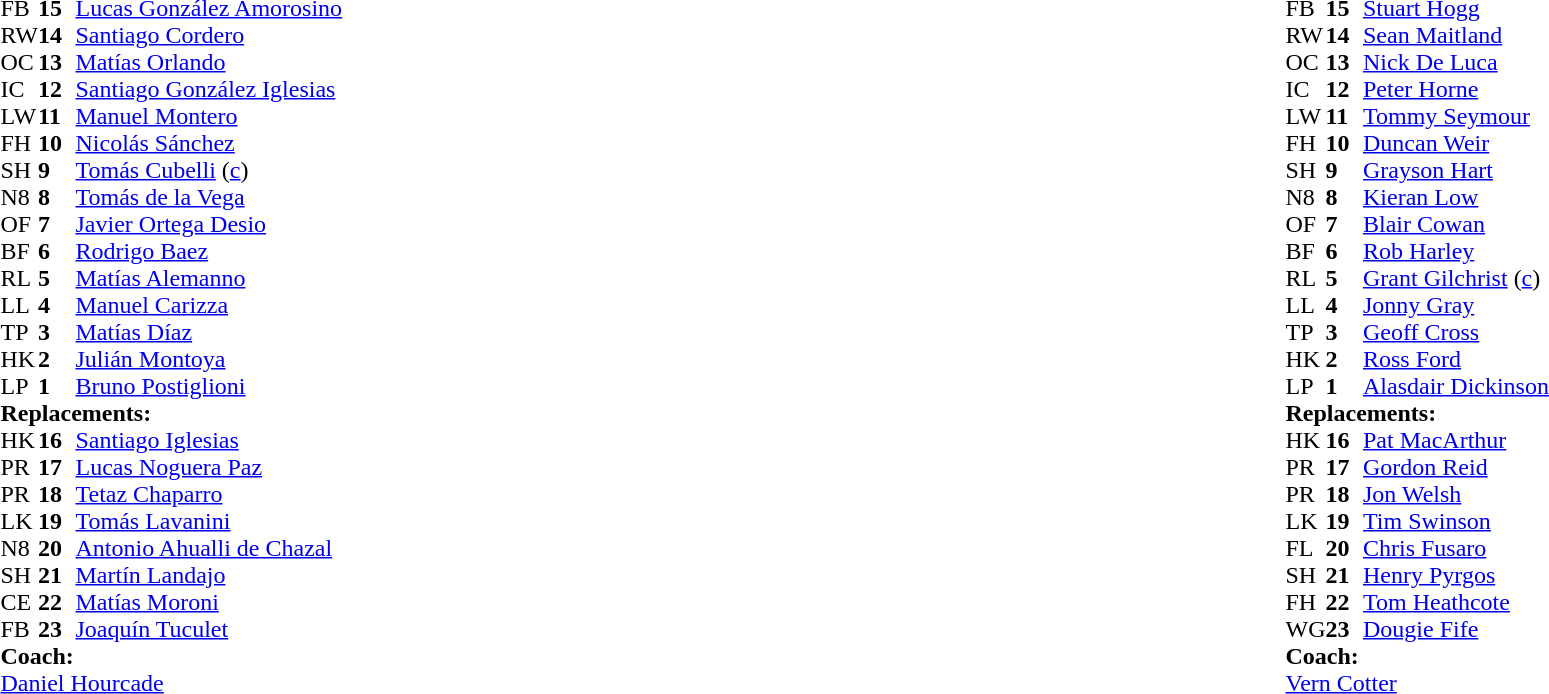<table style="width:100%;">
<tr>
<td style="vertical-align:top; width:50%"><br><table cellspacing="0" cellpadding="0">
<tr>
<th width="25"></th>
<th width="25"></th>
</tr>
<tr>
<td>FB</td>
<td><strong>15</strong></td>
<td><a href='#'>Lucas González Amorosino</a></td>
</tr>
<tr>
<td>RW</td>
<td><strong>14</strong></td>
<td><a href='#'>Santiago Cordero</a></td>
<td></td>
<td></td>
</tr>
<tr>
<td>OC</td>
<td><strong>13</strong></td>
<td><a href='#'>Matías Orlando</a></td>
<td></td>
<td></td>
</tr>
<tr>
<td>IC</td>
<td><strong>12</strong></td>
<td><a href='#'>Santiago González Iglesias</a></td>
</tr>
<tr>
<td>LW</td>
<td><strong>11</strong></td>
<td><a href='#'>Manuel Montero</a></td>
</tr>
<tr>
<td>FH</td>
<td><strong>10</strong></td>
<td><a href='#'>Nicolás Sánchez</a></td>
<td></td>
<td></td>
<td></td>
<td></td>
</tr>
<tr>
<td>SH</td>
<td><strong>9</strong></td>
<td><a href='#'>Tomás Cubelli</a> (<a href='#'>c</a>)</td>
<td></td>
<td></td>
<td></td>
<td></td>
</tr>
<tr>
<td>N8</td>
<td><strong>8</strong></td>
<td><a href='#'>Tomás de la Vega</a></td>
</tr>
<tr>
<td>OF</td>
<td><strong>7</strong></td>
<td><a href='#'>Javier Ortega Desio</a></td>
<td></td>
<td></td>
</tr>
<tr>
<td>BF</td>
<td><strong>6</strong></td>
<td><a href='#'>Rodrigo Baez</a></td>
</tr>
<tr>
<td>RL</td>
<td><strong>5</strong></td>
<td><a href='#'>Matías Alemanno</a></td>
<td></td>
<td></td>
</tr>
<tr>
<td>LL</td>
<td><strong>4</strong></td>
<td><a href='#'>Manuel Carizza</a></td>
</tr>
<tr>
<td>TP</td>
<td><strong>3</strong></td>
<td><a href='#'>Matías Díaz</a></td>
<td></td>
<td></td>
</tr>
<tr>
<td>HK</td>
<td><strong>2</strong></td>
<td><a href='#'>Julián Montoya</a></td>
<td></td>
<td></td>
</tr>
<tr>
<td>LP</td>
<td><strong>1</strong></td>
<td><a href='#'>Bruno Postiglioni</a></td>
<td></td>
<td></td>
</tr>
<tr>
<td colspan=3><strong>Replacements:</strong></td>
</tr>
<tr>
<td>HK</td>
<td><strong>16</strong></td>
<td><a href='#'>Santiago Iglesias</a></td>
<td></td>
<td></td>
</tr>
<tr>
<td>PR</td>
<td><strong>17</strong></td>
<td><a href='#'>Lucas Noguera Paz</a></td>
<td></td>
<td></td>
</tr>
<tr>
<td>PR</td>
<td><strong>18</strong></td>
<td><a href='#'>Tetaz Chaparro</a></td>
<td></td>
<td></td>
</tr>
<tr>
<td>LK</td>
<td><strong>19</strong></td>
<td><a href='#'>Tomás Lavanini</a></td>
<td></td>
<td></td>
</tr>
<tr>
<td>N8</td>
<td><strong>20</strong></td>
<td><a href='#'>Antonio Ahualli de Chazal</a></td>
<td></td>
<td></td>
</tr>
<tr>
<td>SH</td>
<td><strong>21</strong></td>
<td><a href='#'>Martín Landajo</a></td>
<td></td>
<td></td>
</tr>
<tr>
<td>CE</td>
<td><strong>22</strong></td>
<td><a href='#'>Matías Moroni</a></td>
<td></td>
<td></td>
</tr>
<tr>
<td>FB</td>
<td><strong>23</strong></td>
<td><a href='#'>Joaquín Tuculet</a></td>
<td></td>
<td></td>
</tr>
<tr>
<td colspan=3><strong>Coach:</strong></td>
</tr>
<tr>
<td colspan="4"> <a href='#'>Daniel Hourcade</a></td>
</tr>
</table>
</td>
<td style="vertical-align:top; width:50%"><br><table cellspacing="0" cellpadding="0" style="margin:auto">
<tr>
<th width="25"></th>
<th width="25"></th>
</tr>
<tr>
<td>FB</td>
<td><strong>15</strong></td>
<td><a href='#'>Stuart Hogg</a></td>
</tr>
<tr>
<td>RW</td>
<td><strong>14</strong></td>
<td><a href='#'>Sean Maitland</a></td>
</tr>
<tr>
<td>OC</td>
<td><strong>13</strong></td>
<td><a href='#'>Nick De Luca</a></td>
</tr>
<tr>
<td>IC</td>
<td><strong>12</strong></td>
<td><a href='#'>Peter Horne</a></td>
<td></td>
<td></td>
</tr>
<tr>
<td>LW</td>
<td><strong>11</strong></td>
<td><a href='#'>Tommy Seymour</a></td>
</tr>
<tr>
<td>FH</td>
<td><strong>10</strong></td>
<td><a href='#'>Duncan Weir</a></td>
</tr>
<tr>
<td>SH</td>
<td><strong>9</strong></td>
<td><a href='#'>Grayson Hart</a></td>
<td></td>
<td></td>
</tr>
<tr>
<td>N8</td>
<td><strong>8</strong></td>
<td><a href='#'>Kieran Low</a></td>
</tr>
<tr>
<td>OF</td>
<td><strong>7</strong></td>
<td><a href='#'>Blair Cowan</a></td>
<td></td>
<td></td>
</tr>
<tr>
<td>BF</td>
<td><strong>6</strong></td>
<td><a href='#'>Rob Harley</a></td>
</tr>
<tr>
<td>RL</td>
<td><strong>5</strong></td>
<td><a href='#'>Grant Gilchrist</a> (<a href='#'>c</a>)</td>
</tr>
<tr>
<td>LL</td>
<td><strong>4</strong></td>
<td><a href='#'>Jonny Gray</a></td>
<td></td>
<td></td>
</tr>
<tr>
<td>TP</td>
<td><strong>3</strong></td>
<td><a href='#'>Geoff Cross</a></td>
<td></td>
<td></td>
</tr>
<tr>
<td>HK</td>
<td><strong>2</strong></td>
<td><a href='#'>Ross Ford</a></td>
<td></td>
<td></td>
</tr>
<tr>
<td>LP</td>
<td><strong>1</strong></td>
<td><a href='#'>Alasdair Dickinson</a></td>
<td></td>
<td></td>
</tr>
<tr>
<td colspan=3><strong>Replacements:</strong></td>
</tr>
<tr>
<td>HK</td>
<td><strong>16</strong></td>
<td><a href='#'>Pat MacArthur</a></td>
<td></td>
<td></td>
</tr>
<tr>
<td>PR</td>
<td><strong>17</strong></td>
<td><a href='#'>Gordon Reid</a></td>
<td></td>
<td></td>
</tr>
<tr>
<td>PR</td>
<td><strong>18</strong></td>
<td><a href='#'>Jon Welsh</a></td>
<td></td>
<td></td>
</tr>
<tr>
<td>LK</td>
<td><strong>19</strong></td>
<td><a href='#'>Tim Swinson</a></td>
<td></td>
<td></td>
</tr>
<tr>
<td>FL</td>
<td><strong>20</strong></td>
<td><a href='#'>Chris Fusaro</a></td>
<td></td>
<td></td>
</tr>
<tr>
<td>SH</td>
<td><strong>21</strong></td>
<td><a href='#'>Henry Pyrgos</a></td>
<td></td>
<td></td>
</tr>
<tr>
<td>FH</td>
<td><strong>22</strong></td>
<td><a href='#'>Tom Heathcote</a></td>
</tr>
<tr>
<td>WG</td>
<td><strong>23</strong></td>
<td><a href='#'>Dougie Fife</a></td>
<td></td>
<td></td>
</tr>
<tr>
<td colspan=3><strong>Coach:</strong></td>
</tr>
<tr>
<td colspan="4"> <a href='#'>Vern Cotter</a></td>
</tr>
</table>
</td>
</tr>
</table>
